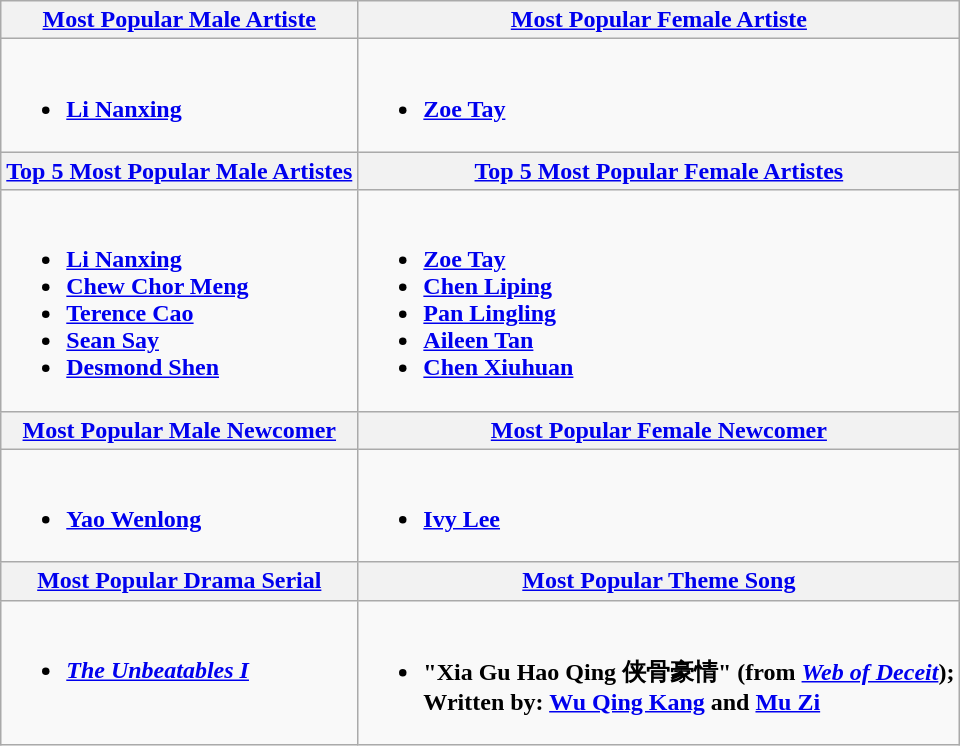<table class=wikitable style="width=100%">
<tr>
<th style="width=50%"><a href='#'>Most Popular Male Artiste</a></th>
<th style="width=50%"><a href='#'>Most Popular Female Artiste</a></th>
</tr>
<tr>
<td valign="top"><br><ul><li><strong><a href='#'>Li Nanxing</a></strong></li></ul></td>
<td valign="top"><br><ul><li><strong><a href='#'>Zoe Tay</a></strong></li></ul></td>
</tr>
<tr>
<th style="width=50%"><a href='#'>Top 5 Most Popular Male Artistes</a></th>
<th style="width=50%"><a href='#'>Top 5 Most Popular Female Artistes</a></th>
</tr>
<tr>
<td valign="top"><br><ul><li><strong><a href='#'>Li Nanxing</a></strong></li><li><strong><a href='#'>Chew Chor Meng</a></strong></li><li><strong><a href='#'>Terence Cao</a></strong></li><li><strong><a href='#'>Sean Say</a></strong></li><li><strong><a href='#'>Desmond Shen</a></strong></li></ul></td>
<td valign="top"><br><ul><li><strong><a href='#'>Zoe Tay</a></strong></li><li><strong><a href='#'>Chen Liping</a></strong></li><li><strong><a href='#'>Pan Lingling</a></strong></li><li><strong><a href='#'>Aileen Tan</a></strong></li><li><strong><a href='#'>Chen Xiuhuan</a></strong></li></ul></td>
</tr>
<tr>
<th style="width=50%"><a href='#'>Most Popular Male Newcomer</a></th>
<th style="width=50%"><a href='#'>Most Popular Female Newcomer</a></th>
</tr>
<tr>
<td valign="top"><br><ul><li><strong><a href='#'>Yao Wenlong</a></strong></li></ul></td>
<td valign="top"><br><ul><li><strong><a href='#'>Ivy Lee</a></strong></li></ul></td>
</tr>
<tr>
<th style="width=50%"><a href='#'>Most Popular Drama Serial</a></th>
<th style="width=50%"><a href='#'>Most Popular Theme Song</a></th>
</tr>
<tr>
<td valign="top"><br><ul><li><strong><em><a href='#'>The Unbeatables I</a></em></strong></li></ul></td>
<td valign="top"><br><ul><li><strong>"Xia Gu Hao Qing 侠骨豪情" (from <em><a href='#'>Web of Deceit</a></em>);<br> Written by: <a href='#'>Wu Qing Kang</a> and <a href='#'>Mu Zi</a></strong></li></ul></td>
</tr>
</table>
